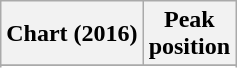<table class="wikitable sortable plainrowheaders" style="text-align:center;">
<tr>
<th>Chart (2016)</th>
<th>Peak <br> position</th>
</tr>
<tr>
</tr>
<tr>
</tr>
</table>
